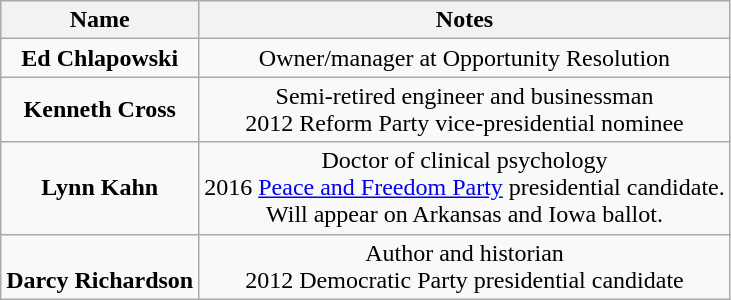<table class="wikitable" style="text-align:center">
<tr>
<th>Name</th>
<th>Notes</th>
</tr>
<tr>
<td><strong>Ed Chlapowski</strong></td>
<td>Owner/manager at Opportunity Resolution</td>
</tr>
<tr>
<td><strong>Kenneth Cross</strong></td>
<td>Semi-retired engineer and businessman<br>2012 Reform Party vice-presidential nominee</td>
</tr>
<tr>
<td><strong>Lynn Kahn</strong></td>
<td>Doctor of clinical psychology<br>2016 <a href='#'>Peace and Freedom Party</a> presidential candidate. <br>Will appear on Arkansas and Iowa ballot.</td>
</tr>
<tr>
<td><br><strong>Darcy Richardson</strong></td>
<td>Author and historian<br>2012 Democratic Party presidential candidate</td>
</tr>
</table>
